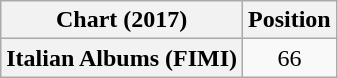<table class="wikitable plainrowheaders" style="text-align:center">
<tr>
<th scope="col">Chart (2017)</th>
<th scope="col">Position</th>
</tr>
<tr>
<th scope="row">Italian Albums (FIMI)</th>
<td>66</td>
</tr>
</table>
